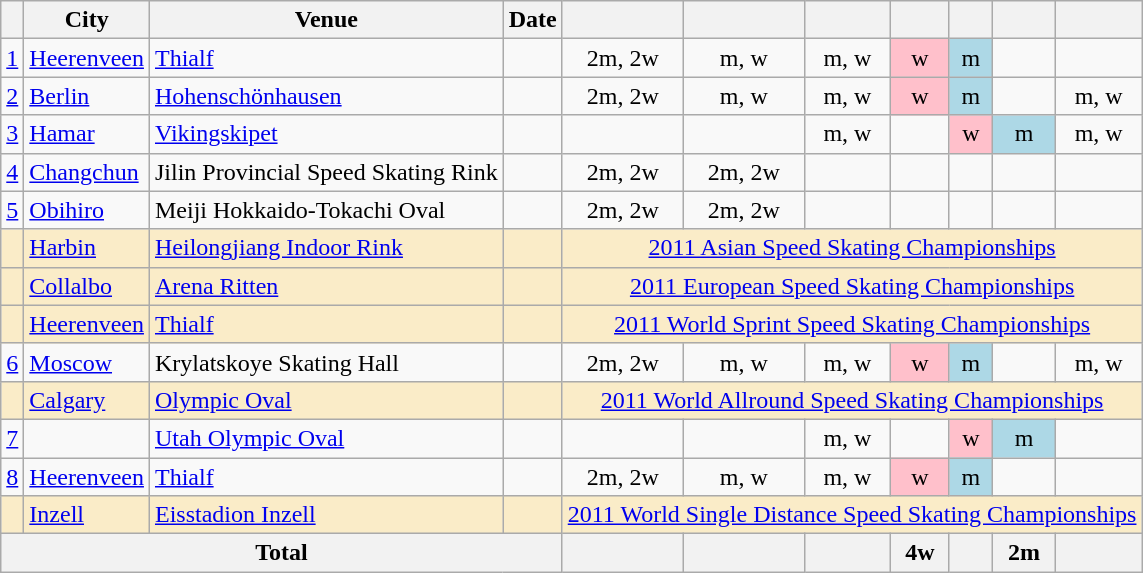<table class="wikitable" border="1" style="text-align:center">
<tr>
<th></th>
<th>City</th>
<th>Venue</th>
<th>Date</th>
<th></th>
<th></th>
<th></th>
<th></th>
<th></th>
<th></th>
<th></th>
</tr>
<tr>
<td><a href='#'>1</a></td>
<td align=left> <a href='#'>Heerenveen</a></td>
<td align=left><a href='#'>Thialf</a></td>
<td align=right></td>
<td>2m, 2w</td>
<td>m, w</td>
<td>m, w</td>
<td bgcolor=pink>w</td>
<td bgcolor=lightblue>m</td>
<td></td>
<td></td>
</tr>
<tr>
<td><a href='#'>2</a></td>
<td align=left> <a href='#'>Berlin</a></td>
<td align=left><a href='#'>Hohenschönhausen</a></td>
<td align=right></td>
<td>2m, 2w</td>
<td>m, w</td>
<td>m, w</td>
<td bgcolor=pink>w</td>
<td bgcolor=lightblue>m</td>
<td></td>
<td>m, w</td>
</tr>
<tr>
<td><a href='#'>3</a></td>
<td align=left> <a href='#'>Hamar</a></td>
<td align=left><a href='#'>Vikingskipet</a></td>
<td align=right></td>
<td></td>
<td></td>
<td>m, w</td>
<td></td>
<td bgcolor=pink>w</td>
<td bgcolor=lightblue>m</td>
<td>m, w</td>
</tr>
<tr>
<td><a href='#'>4</a></td>
<td align=left> <a href='#'>Changchun</a></td>
<td align=left>Jilin Provincial Speed Skating Rink</td>
<td align=right></td>
<td>2m, 2w</td>
<td>2m, 2w</td>
<td></td>
<td></td>
<td></td>
<td></td>
<td></td>
</tr>
<tr>
<td><a href='#'>5</a></td>
<td align=left> <a href='#'>Obihiro</a></td>
<td align=left>Meiji Hokkaido-Tokachi Oval</td>
<td align=right></td>
<td>2m, 2w</td>
<td>2m, 2w</td>
<td></td>
<td></td>
<td></td>
<td></td>
<td></td>
</tr>
<tr bgcolor=#faecc8>
<td></td>
<td align=left> <a href='#'>Harbin</a></td>
<td align=left><a href='#'>Heilongjiang Indoor Rink</a></td>
<td align=right></td>
<td colspan=7><a href='#'>2011 Asian Speed Skating Championships</a></td>
</tr>
<tr bgcolor=#faecc8>
<td></td>
<td align=left> <a href='#'>Collalbo</a></td>
<td align=left><a href='#'>Arena Ritten</a></td>
<td align=right></td>
<td colspan=7><a href='#'>2011 European Speed Skating Championships</a></td>
</tr>
<tr bgcolor=#faecc8>
<td></td>
<td align=left> <a href='#'>Heerenveen</a></td>
<td align=left><a href='#'>Thialf</a></td>
<td align=right></td>
<td colspan=7><a href='#'>2011 World Sprint Speed Skating Championships</a></td>
</tr>
<tr>
<td><a href='#'>6</a></td>
<td align=left> <a href='#'>Moscow</a></td>
<td align=left>Krylatskoye Skating Hall</td>
<td align=right></td>
<td>2m, 2w</td>
<td>m, w</td>
<td>m, w</td>
<td bgcolor=pink>w</td>
<td bgcolor=lightblue>m</td>
<td></td>
<td>m, w</td>
</tr>
<tr bgcolor=#faecc8>
<td></td>
<td align=left> <a href='#'>Calgary</a></td>
<td align=left><a href='#'>Olympic Oval</a></td>
<td align=right></td>
<td colspan=7><a href='#'>2011 World Allround Speed Skating Championships</a></td>
</tr>
<tr>
<td><a href='#'>7</a></td>
<td align=left></td>
<td align=left><a href='#'>Utah Olympic Oval</a></td>
<td align=right></td>
<td></td>
<td></td>
<td>m, w</td>
<td></td>
<td bgcolor=pink>w</td>
<td bgcolor=lightblue>m</td>
<td></td>
</tr>
<tr>
<td><a href='#'>8</a></td>
<td align=left> <a href='#'>Heerenveen</a></td>
<td align=left><a href='#'>Thialf</a></td>
<td align=right></td>
<td>2m, 2w</td>
<td>m, w</td>
<td>m, w</td>
<td bgcolor=pink>w</td>
<td bgcolor=lightblue>m</td>
<td></td>
<td></td>
</tr>
<tr bgcolor=#faecc8>
<td></td>
<td align=left> <a href='#'>Inzell</a></td>
<td align=left><a href='#'>Eisstadion Inzell</a></td>
<td align=right></td>
<td colspan=7><a href='#'>2011 World Single Distance Speed Skating Championships</a></td>
</tr>
<tr>
<th align=left colspan=4>Total</th>
<th></th>
<th></th>
<th></th>
<th>4w</th>
<th></th>
<th>2m</th>
<th></th>
</tr>
</table>
